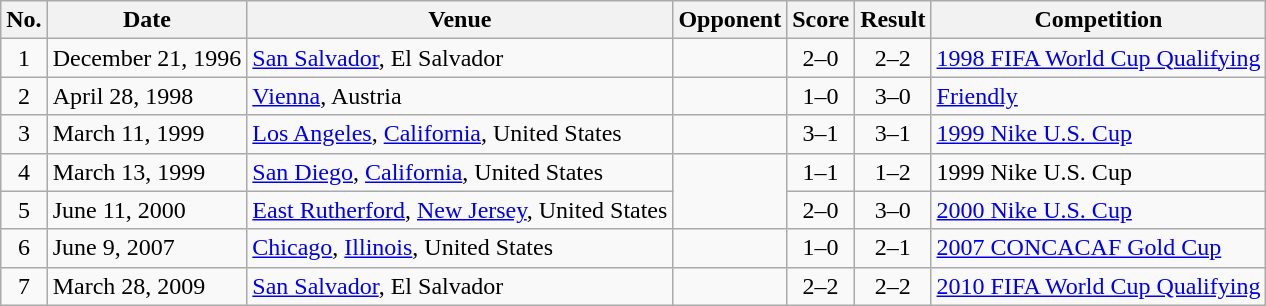<table class="wikitable sortable">
<tr>
<th scope="col">No.</th>
<th scope="col">Date</th>
<th scope="col">Venue</th>
<th scope="col">Opponent</th>
<th scope="col">Score</th>
<th scope="col">Result</th>
<th scope="col">Competition</th>
</tr>
<tr>
<td align="center">1</td>
<td>December 21, 1996</td>
<td><a href='#'>San Salvador</a>, El Salvador</td>
<td></td>
<td align="center">2–0</td>
<td align="center">2–2</td>
<td><a href='#'>1998 FIFA World Cup Qualifying</a></td>
</tr>
<tr>
<td align="center">2</td>
<td>April 28, 1998</td>
<td><a href='#'>Vienna</a>, Austria</td>
<td></td>
<td align="center">1–0</td>
<td align="center">3–0</td>
<td><a href='#'>Friendly</a></td>
</tr>
<tr>
<td align="center">3</td>
<td>March 11, 1999</td>
<td><a href='#'>Los Angeles</a>, <a href='#'>California</a>, United States</td>
<td></td>
<td align="center">3–1</td>
<td align="center">3–1</td>
<td><a href='#'>1999 Nike U.S. Cup</a></td>
</tr>
<tr>
<td align="center">4</td>
<td>March 13, 1999</td>
<td><a href='#'>San Diego</a>, <a href='#'>California</a>, United States</td>
<td rowspan="2"></td>
<td align="center">1–1</td>
<td align="center">1–2</td>
<td>1999 Nike U.S. Cup</td>
</tr>
<tr>
<td align="center">5</td>
<td>June 11, 2000</td>
<td><a href='#'>East Rutherford</a>, <a href='#'>New Jersey</a>, United States</td>
<td align="center">2–0</td>
<td align="center">3–0</td>
<td><a href='#'>2000 Nike U.S. Cup</a></td>
</tr>
<tr>
<td align="center">6</td>
<td>June 9, 2007</td>
<td><a href='#'>Chicago</a>, <a href='#'>Illinois</a>, United States</td>
<td></td>
<td align="center">1–0</td>
<td align="center">2–1</td>
<td><a href='#'>2007 CONCACAF Gold Cup</a></td>
</tr>
<tr>
<td align="center">7</td>
<td>March 28, 2009</td>
<td><a href='#'>San Salvador</a>, El Salvador</td>
<td></td>
<td align="center">2–2</td>
<td align="center">2–2</td>
<td><a href='#'>2010 FIFA World Cup Qualifying</a></td>
</tr>
</table>
